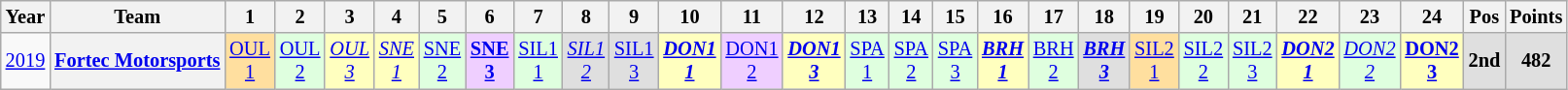<table class="wikitable" style="text-align:center; font-size:85%">
<tr>
<th>Year</th>
<th>Team</th>
<th>1</th>
<th>2</th>
<th>3</th>
<th>4</th>
<th>5</th>
<th>6</th>
<th>7</th>
<th>8</th>
<th>9</th>
<th>10</th>
<th>11</th>
<th>12</th>
<th>13</th>
<th>14</th>
<th>15</th>
<th>16</th>
<th>17</th>
<th>18</th>
<th>19</th>
<th>20</th>
<th>21</th>
<th>22</th>
<th>23</th>
<th>24</th>
<th>Pos</th>
<th>Points</th>
</tr>
<tr>
<td><a href='#'>2019</a></td>
<th nowrap><a href='#'>Fortec Motorsports</a></th>
<td style="background:#FFDF9F;"><a href='#'>OUL<br>1</a><br></td>
<td style="background:#DFFFDF;"><a href='#'>OUL<br>2</a><br></td>
<td style="background:#FFFFBF;"><em><a href='#'>OUL<br>3</a></em><br></td>
<td style="background:#FFFFBF;"><em><a href='#'>SNE<br>1</a></em><br></td>
<td style="background:#DFFFDF;"><a href='#'>SNE<br>2</a><br></td>
<td style="background:#EFCFFF;"><strong><a href='#'>SNE<br>3</a></strong><br></td>
<td style="background:#DFFFDF;"><a href='#'>SIL1<br>1</a><br></td>
<td style="background:#DFDFDF;"><em><a href='#'>SIL1<br>2</a></em><br></td>
<td style="background:#DFDFDF;"><a href='#'>SIL1<br>3</a><br></td>
<td style="background:#FFFFBF;"><strong><em><a href='#'>DON1<br>1</a></em></strong><br></td>
<td style="background:#EFCFFF;"><a href='#'>DON1<br>2</a><br></td>
<td style="background:#FFFFBF;"><strong><em><a href='#'>DON1<br>3</a></em></strong><br></td>
<td style="background:#DFFFDF;"><a href='#'>SPA<br>1</a><br></td>
<td style="background:#DFFFDF;"><a href='#'>SPA<br>2</a><br></td>
<td style="background:#DFFFDF;"><a href='#'>SPA<br>3</a><br></td>
<td style="background:#FFFFBF;"><strong><em><a href='#'>BRH<br>1</a></em></strong><br></td>
<td style="background:#DFFFDF;"><a href='#'>BRH<br>2</a><br></td>
<td style="background:#DFDFDF;"><strong><em><a href='#'>BRH<br>3</a></em></strong><br></td>
<td style="background:#FFDF9F;"><a href='#'>SIL2<br>1</a><br></td>
<td style="background:#DFFFDF;"><a href='#'>SIL2<br>2</a><br></td>
<td style="background:#DFFFDF;"><a href='#'>SIL2<br>3</a><br></td>
<td style="background:#FFFFBF;"><strong><em><a href='#'>DON2<br>1</a></em></strong><br></td>
<td style="background:#DFFFDF;"><em><a href='#'>DON2<br>2</a></em><br></td>
<td style="background:#FFFFBF;"><strong><a href='#'>DON2<br>3</a></strong><br></td>
<th style="background:#DFDFDF;">2nd</th>
<th style="background:#DFDFDF;">482</th>
</tr>
</table>
